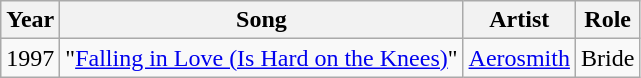<table class="wikitable sortable">
<tr>
<th>Year</th>
<th>Song</th>
<th>Artist</th>
<th>Role</th>
</tr>
<tr>
<td>1997</td>
<td>"<a href='#'>Falling in Love (Is Hard on the Knees)</a>"</td>
<td><a href='#'>Aerosmith</a></td>
<td>Bride</td>
</tr>
</table>
